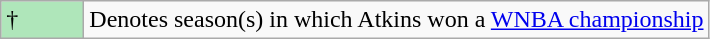<table class="wikitable">
<tr>
<td style="background:#afe6ba; width:3em;">†</td>
<td>Denotes season(s) in which Atkins won a <a href='#'>WNBA championship</a></td>
</tr>
</table>
